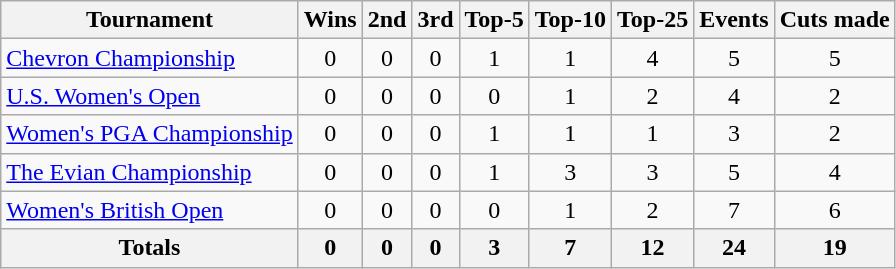<table class=wikitable style=text-align:center>
<tr>
<th>Tournament</th>
<th>Wins</th>
<th>2nd</th>
<th>3rd</th>
<th>Top-5</th>
<th>Top-10</th>
<th>Top-25</th>
<th>Events</th>
<th>Cuts made</th>
</tr>
<tr>
<td align=left><a href='#'>Chevron Championship</a></td>
<td>0</td>
<td>0</td>
<td>0</td>
<td>1</td>
<td>1</td>
<td>4</td>
<td>5</td>
<td>5</td>
</tr>
<tr>
<td align=left><a href='#'>U.S. Women's Open</a></td>
<td>0</td>
<td>0</td>
<td>0</td>
<td>0</td>
<td>1</td>
<td>2</td>
<td>4</td>
<td>2</td>
</tr>
<tr>
<td align=left><a href='#'>Women's PGA Championship</a></td>
<td>0</td>
<td>0</td>
<td>0</td>
<td>1</td>
<td>1</td>
<td>1</td>
<td>3</td>
<td>2</td>
</tr>
<tr>
<td align=left><a href='#'>The Evian Championship</a></td>
<td>0</td>
<td>0</td>
<td>0</td>
<td>1</td>
<td>3</td>
<td>3</td>
<td>5</td>
<td>4</td>
</tr>
<tr>
<td align=left><a href='#'>Women's British Open</a></td>
<td>0</td>
<td>0</td>
<td>0</td>
<td>0</td>
<td>1</td>
<td>2</td>
<td>7</td>
<td>6</td>
</tr>
<tr>
<th>Totals</th>
<th>0</th>
<th>0</th>
<th>0</th>
<th>3</th>
<th>7</th>
<th>12</th>
<th>24</th>
<th>19</th>
</tr>
</table>
